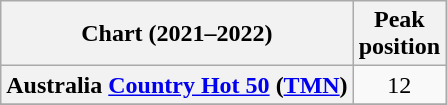<table class="wikitable sortable plainrowheaders" style="text-align:center">
<tr>
<th scope="col">Chart (2021–2022)</th>
<th scope="col">Peak<br>position</th>
</tr>
<tr>
<th scope="row">Australia <a href='#'>Country Hot 50</a> (<a href='#'>TMN</a>)</th>
<td>12</td>
</tr>
<tr>
</tr>
<tr>
</tr>
<tr>
</tr>
<tr>
</tr>
<tr>
</tr>
<tr>
</tr>
</table>
